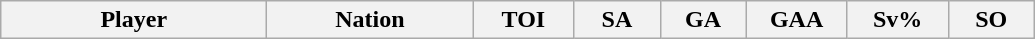<table class="wikitable sortable" style="text-align:center;">
<tr>
<th style="width:170px;">Player</th>
<th style="width:130px;">Nation</th>
<th style="width:60px;">TOI</th>
<th style="width:50px;">SA</th>
<th style="width:50px;">GA</th>
<th style="width:60px;">GAA</th>
<th style="width:60px;">Sv%</th>
<th style="width:50px;">SO<br></th>
</tr>
</table>
